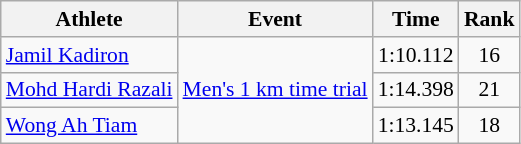<table class="wikitable" style="font-size:90%;">
<tr>
<th>Athlete</th>
<th>Event</th>
<th>Time</th>
<th>Rank</th>
</tr>
<tr align=center>
<td align=left><a href='#'>Jamil Kadiron</a></td>
<td align=left rowspan=3><a href='#'>Men's 1 km time trial</a></td>
<td>1:10.112</td>
<td>16</td>
</tr>
<tr align=center>
<td align=left><a href='#'>Mohd Hardi Razali</a></td>
<td>1:14.398</td>
<td>21</td>
</tr>
<tr align=center>
<td align=left><a href='#'>Wong Ah Tiam</a></td>
<td>1:13.145</td>
<td>18</td>
</tr>
</table>
